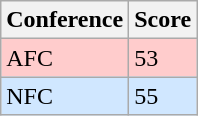<table class="wikitable">
<tr>
<th>Conference</th>
<th>Score</th>
</tr>
<tr>
<td style="background:#FFCCCC">AFC</td>
<td style="background:#FFCCCC">53</td>
</tr>
<tr>
<td style="background:#D0E7FF">NFC</td>
<td style="background:#D0E7FF">55</td>
</tr>
</table>
